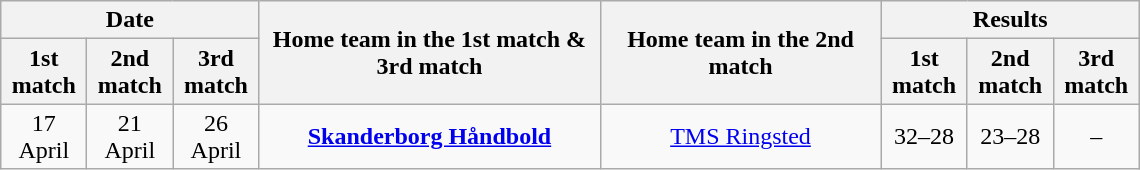<table class="wikitable" style="text-align:center; margin-left:1em;">
<tr>
<th colspan="3">Date</th>
<th rowspan="2" style="width:220px;">Home team in the 1st match & 3rd match</th>
<th rowspan="2" style="width:180px;">Home team in the 2nd match</th>
<th colspan="3">Results</th>
</tr>
<tr>
<th style="width:50px;">1st match</th>
<th style="width:50px;">2nd match</th>
<th style="width:50px;">3rd match</th>
<th style="width:50px;">1st match</th>
<th style="width:50px;">2nd match</th>
<th style="width:50px;">3rd match</th>
</tr>
<tr>
<td>17 April</td>
<td>21 April</td>
<td>26 April</td>
<td><strong><a href='#'>Skanderborg Håndbold</a></strong></td>
<td><a href='#'>TMS Ringsted</a></td>
<td>32–28</td>
<td>23–28</td>
<td>–</td>
</tr>
</table>
